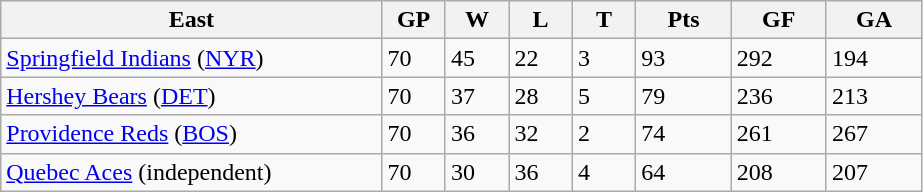<table class="wikitable">
<tr>
<th bgcolor="#DDDDFF" width="30%">East</th>
<th bgcolor="#DDDDFF" width="5%">GP</th>
<th bgcolor="#DDDDFF" width="5%">W</th>
<th bgcolor="#DDDDFF" width="5%">L</th>
<th bgcolor="#DDDDFF" width="5%">T</th>
<th bgcolor="#DDDDFF" width="7.5%">Pts</th>
<th bgcolor="#DDDDFF" width="7.5%">GF</th>
<th bgcolor="#DDDDFF" width="7.5%">GA</th>
</tr>
<tr>
<td><a href='#'>Springfield Indians</a> (<a href='#'>NYR</a>)</td>
<td>70</td>
<td>45</td>
<td>22</td>
<td>3</td>
<td>93</td>
<td>292</td>
<td>194</td>
</tr>
<tr>
<td><a href='#'>Hershey Bears</a> (<a href='#'>DET</a>)</td>
<td>70</td>
<td>37</td>
<td>28</td>
<td>5</td>
<td>79</td>
<td>236</td>
<td>213</td>
</tr>
<tr>
<td><a href='#'>Providence Reds</a> (<a href='#'>BOS</a>)</td>
<td>70</td>
<td>36</td>
<td>32</td>
<td>2</td>
<td>74</td>
<td>261</td>
<td>267</td>
</tr>
<tr>
<td><a href='#'>Quebec Aces</a> (independent)</td>
<td>70</td>
<td>30</td>
<td>36</td>
<td>4</td>
<td>64</td>
<td>208</td>
<td>207</td>
</tr>
</table>
